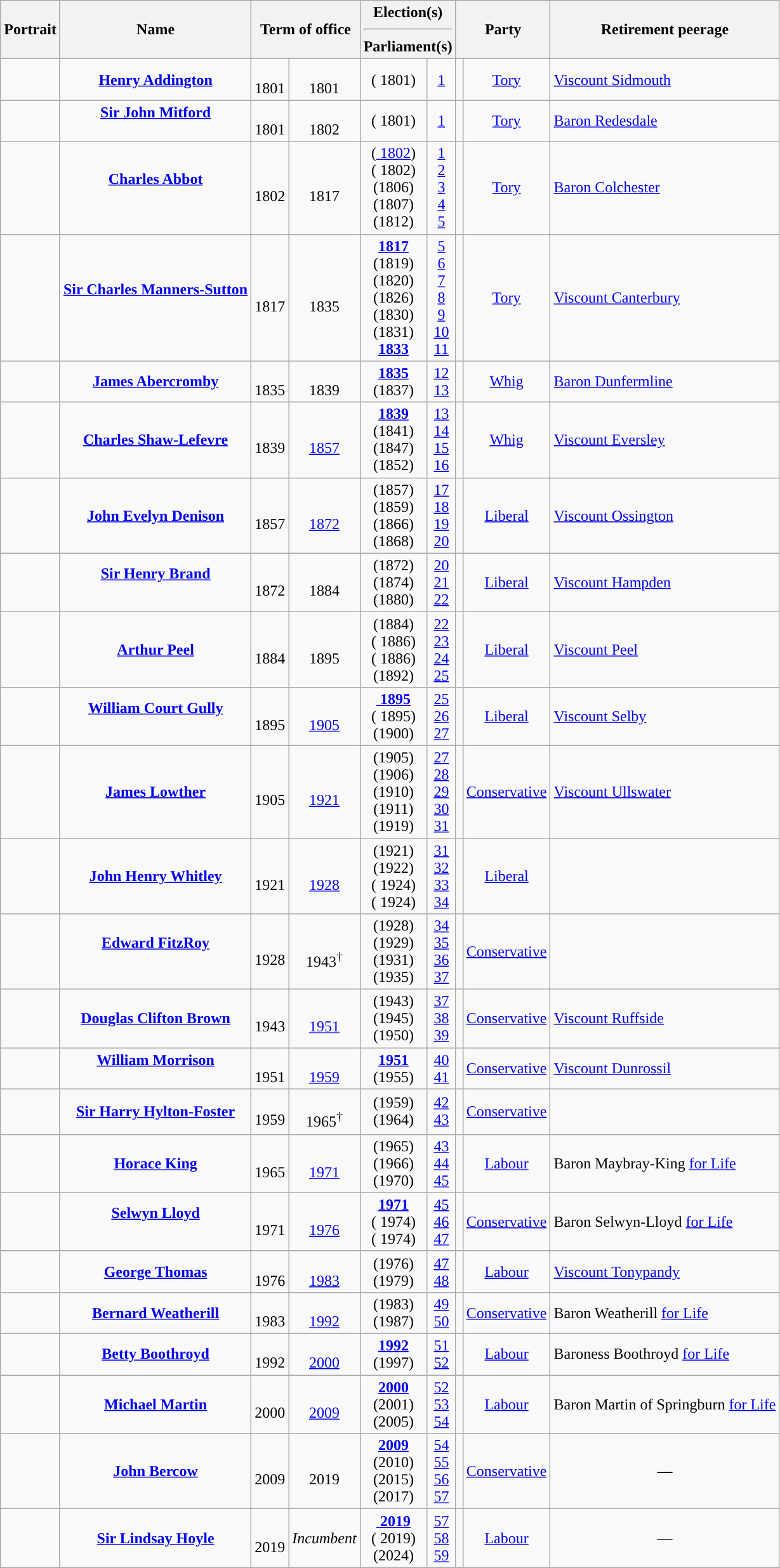<table class="wikitable plainrowheaders" style="text-align:Center;">
<tr>
<th>Portrait</th>
<th>Name<br></th>
<th colspan=2>Term of office<br></th>
<th colspan=2>Election(s)<br><hr>Parliament(s)</th>
<th colspan=2>Party</th>
<th>Retirement peerage</th>
</tr>
<tr>
<td></td>
<td><a href='#'><strong>Henry Addington</strong></a><br></td>
<td><br>1801</td>
<td><br>1801</td>
<td>( 1801)</td>
<td><a href='#'>1</a></td>
<td style="background-color: "></td>
<td><a href='#'>Tory</a></td>
<td align=left><a href='#'>Viscount Sidmouth</a></td>
</tr>
<tr>
<td></td>
<td><a href='#'><strong>Sir John Mitford</strong></a><br><br></td>
<td><br>1801</td>
<td><br>1802</td>
<td>( 1801)</td>
<td><a href='#'>1</a></td>
<td style="background-color: "></td>
<td><a href='#'>Tory</a></td>
<td align=left><a href='#'>Baron Redesdale</a></td>
</tr>
<tr>
<td></td>
<td><strong><a href='#'>Charles Abbot</a></strong><br><br></td>
<td><br>1802</td>
<td><br>1817</td>
<td>(<a href='#'> 1802</a>)<br>( 1802)<br>(1806)<br>(1807)<br>(1812)</td>
<td><a href='#'>1</a><br><a href='#'>2</a><br><a href='#'>3</a><br><a href='#'>4</a><br><a href='#'>5</a></td>
<td style="background-color: "></td>
<td><a href='#'>Tory</a></td>
<td align=left><a href='#'>Baron Colchester</a></td>
</tr>
<tr>
<td></td>
<td><a href='#'><strong>Sir Charles Manners-Sutton</strong></a><br><br></td>
<td><br>1817</td>
<td><br>1835</td>
<td><strong><a href='#'>1817</a></strong><br>(1819)<br>(1820)<br>(1826)<br>(1830)<br>(1831)<br><strong><a href='#'>1833</a></strong></td>
<td><a href='#'>5</a><br><a href='#'>6</a><br><a href='#'>7</a><br><a href='#'>8</a><br><a href='#'>9</a><br><a href='#'>10</a><br><a href='#'>11</a></td>
<td style="background-color: "></td>
<td><a href='#'>Tory</a></td>
<td align=left><a href='#'>Viscount Canterbury</a></td>
</tr>
<tr>
<td></td>
<td><strong><a href='#'>James Abercromby</a></strong><br></td>
<td><br>1835</td>
<td><br>1839</td>
<td><strong><a href='#'>1835</a></strong><br>(1837)</td>
<td><a href='#'>12</a><br><a href='#'>13</a></td>
<td style="background-color: "></td>
<td><a href='#'>Whig</a></td>
<td align=left><a href='#'>Baron Dunfermline</a></td>
</tr>
<tr>
<td></td>
<td><strong><a href='#'>Charles Shaw-Lefevre</a></strong><br></td>
<td><br>1839</td>
<td><a href='#'><br>1857</a></td>
<td><strong><a href='#'>1839</a></strong><br>(1841)<br>(1847)<br>(1852)</td>
<td><a href='#'>13</a><br><a href='#'>14</a><br><a href='#'>15</a><br><a href='#'>16</a></td>
<td style="background-color: "></td>
<td><a href='#'>Whig</a></td>
<td align=left><a href='#'>Viscount Eversley</a></td>
</tr>
<tr>
<td></td>
<td><strong><a href='#'>John Evelyn Denison</a></strong><br></td>
<td><br>1857</td>
<td><a href='#'><br>1872</a></td>
<td>(1857)<br>(1859)<br>(1866)<br>(1868)</td>
<td><a href='#'>17</a><br><a href='#'>18</a><br><a href='#'>19</a><br><a href='#'>20</a></td>
<td style="background-color: "></td>
<td><a href='#'>Liberal</a></td>
<td align=left><a href='#'>Viscount Ossington</a></td>
</tr>
<tr>
<td></td>
<td><a href='#'><strong>Sir Henry Brand</strong></a><br><br></td>
<td><br>1872</td>
<td><br>1884</td>
<td>(1872)<br>(1874)<br>(1880)</td>
<td><a href='#'>20</a><br><a href='#'>21</a><br><a href='#'>22</a></td>
<td style="background-color: "></td>
<td><a href='#'>Liberal</a></td>
<td align=left><a href='#'>Viscount Hampden</a></td>
</tr>
<tr>
<td></td>
<td><strong><a href='#'>Arthur Peel</a></strong><br></td>
<td><br>1884</td>
<td><br>1895</td>
<td>(1884)<br>( 1886)<br>( 1886)<br>(1892)</td>
<td><a href='#'>22</a><br><a href='#'>23</a><br><a href='#'>24</a><br><a href='#'>25</a></td>
<td style="background-color: "></td>
<td><a href='#'>Liberal</a></td>
<td align=left><a href='#'>Viscount Peel</a></td>
</tr>
<tr>
<td></td>
<td><strong><a href='#'>William Court Gully</a></strong><br><br></td>
<td><br>1895</td>
<td><a href='#'><br>1905</a></td>
<td><strong><a href='#'> 1895</a></strong><br>( 1895)<br>(1900)</td>
<td><a href='#'>25</a><br><a href='#'>26</a><br><a href='#'>27</a></td>
<td style="background-color: "></td>
<td><a href='#'>Liberal</a></td>
<td align=left><a href='#'>Viscount Selby</a></td>
</tr>
<tr>
<td></td>
<td><strong><a href='#'>James Lowther</a></strong><br></td>
<td><br>1905</td>
<td><a href='#'><br>1921</a></td>
<td>(1905)<br>(1906)<br>(1910)<br>(1911)<br>(1919)</td>
<td><a href='#'>27</a><br><a href='#'>28</a><br><a href='#'>29</a><br><a href='#'>30</a><br><a href='#'>31</a></td>
<td style="background-color: "></td>
<td><a href='#'>Conservative</a></td>
<td align=left><a href='#'>Viscount Ullswater</a></td>
</tr>
<tr>
<td></td>
<td><strong><a href='#'>John Henry Whitley</a></strong><br></td>
<td><br>1921</td>
<td><a href='#'><br>1928</a></td>
<td>(1921)<br>(1922)<br>( 1924)<br>( 1924)</td>
<td><a href='#'>31</a><br><a href='#'>32</a><br><a href='#'>33</a><br><a href='#'>34</a></td>
<td style="background-color: "></td>
<td><a href='#'>Liberal</a><br></td>
<td></td>
</tr>
<tr>
<td></td>
<td><strong><a href='#'>Edward FitzRoy</a></strong><br><br></td>
<td><br>1928</td>
<td><br>1943<sup>†</sup></td>
<td>(1928)<br>(1929)<br>(1931)<br>(1935)</td>
<td><a href='#'>34</a><br><a href='#'>35</a><br><a href='#'>36</a><br><a href='#'>37</a></td>
<td style="background-color: "></td>
<td><a href='#'>Conservative</a></td>
<td></td>
</tr>
<tr>
<td></td>
<td><strong><a href='#'>Douglas Clifton Brown</a></strong><br></td>
<td><br>1943</td>
<td><a href='#'><br>1951</a></td>
<td>(1943)<br>(1945)<br>(1950)</td>
<td><a href='#'>37</a><br><a href='#'>38</a><br><a href='#'>39</a></td>
<td style="background-color: "></td>
<td><a href='#'>Conservative</a></td>
<td align=left><a href='#'>Viscount Ruffside</a></td>
</tr>
<tr>
<td></td>
<td><strong><a href='#'>William Morrison</a></strong><br><br></td>
<td><br>1951</td>
<td><a href='#'><br>1959</a></td>
<td><strong><a href='#'>1951</a></strong><br>(1955)</td>
<td><a href='#'>40</a><br><a href='#'>41</a></td>
<td style="background-color: "></td>
<td><a href='#'>Conservative</a></td>
<td align=left><a href='#'>Viscount Dunrossil</a></td>
</tr>
<tr>
<td></td>
<td><a href='#'><strong>Sir Harry Hylton-Foster</strong></a><br></td>
<td><br>1959</td>
<td><br>1965<sup>†</sup></td>
<td>(1959)<br>(1964)</td>
<td><a href='#'>42</a><br><a href='#'>43</a></td>
<td style="background-color: "></td>
<td><a href='#'>Conservative</a></td>
<td></td>
</tr>
<tr>
<td></td>
<td><strong><a href='#'>Horace King</a></strong><br></td>
<td><br>1965</td>
<td><a href='#'><br>1971</a></td>
<td>(1965)<br>(1966)<br>(1970)</td>
<td><a href='#'>43</a><br><a href='#'>44</a><br><a href='#'>45</a></td>
<td style="background-color: "></td>
<td><a href='#'>Labour</a></td>
<td align=left>Baron Maybray-King <a href='#'>for Life</a></td>
</tr>
<tr>
<td></td>
<td><strong><a href='#'>Selwyn Lloyd</a></strong><br><br></td>
<td><br>1971</td>
<td><a href='#'><br>1976</a></td>
<td><strong><a href='#'>1971</a></strong><br>( 1974)<br>( 1974)</td>
<td><a href='#'>45</a><br><a href='#'>46</a><br><a href='#'>47</a></td>
<td style="background-color: "></td>
<td><a href='#'>Conservative</a></td>
<td align=left>Baron Selwyn-Lloyd <a href='#'>for Life</a></td>
</tr>
<tr>
<td></td>
<td><strong><a href='#'>George Thomas</a></strong><br></td>
<td><br>1976</td>
<td><a href='#'><br>1983</a></td>
<td>(1976)<br>(1979)</td>
<td><a href='#'>47</a><br><a href='#'>48</a></td>
<td style="background-color: "></td>
<td><a href='#'>Labour</a></td>
<td align=left><a href='#'>Viscount Tonypandy</a></td>
</tr>
<tr>
<td></td>
<td><strong><a href='#'>Bernard Weatherill</a></strong><br></td>
<td><br>1983</td>
<td><a href='#'><br>1992</a></td>
<td>(1983)<br>(1987)</td>
<td><a href='#'>49</a><br><a href='#'>50</a></td>
<td style="background-color: "></td>
<td><a href='#'>Conservative</a></td>
<td align=left>Baron Weatherill <a href='#'>for Life</a></td>
</tr>
<tr>
<td></td>
<td><strong><a href='#'>Betty Boothroyd</a></strong><br></td>
<td><br>1992</td>
<td><a href='#'><br>2000</a></td>
<td><strong><a href='#'>1992</a></strong><br>(1997)</td>
<td><a href='#'>51</a><br><a href='#'>52</a></td>
<td style="background-color: "></td>
<td><a href='#'>Labour</a></td>
<td align=left>Baroness Boothroyd <a href='#'>for Life</a></td>
</tr>
<tr>
<td></td>
<td><strong><a href='#'>Michael Martin</a></strong><br></td>
<td><br>2000</td>
<td><a href='#'><br>2009</a></td>
<td><strong><a href='#'>2000</a></strong><br>(2001)<br>(2005)</td>
<td><a href='#'>52</a><br><a href='#'>53</a><br><a href='#'>54</a></td>
<td style="background-color: "></td>
<td><a href='#'>Labour</a></td>
<td align=left>Baron Martin of Springburn <a href='#'>for Life</a></td>
</tr>
<tr>
<td></td>
<td><strong><a href='#'>John Bercow</a></strong><br></td>
<td><br>2009</td>
<td><br>2019</td>
<td><strong><a href='#'>2009</a></strong><br>(2010)<br>(2015)<br>(2017)</td>
<td><a href='#'>54</a><br><a href='#'>55</a><br><a href='#'>56</a><br><a href='#'>57</a></td>
<td style="background-color: "></td>
<td><a href='#'>Conservative</a></td>
<td>—</td>
</tr>
<tr>
<td></td>
<td><a href='#'><strong>Sir Lindsay Hoyle</strong></a><br></td>
<td><br>2019</td>
<td><em>Incumbent</em></td>
<td><strong><a href='#'> 2019</a></strong><br>( 2019)<br>(2024)</td>
<td><a href='#'>57</a><br><a href='#'>58</a><br><a href='#'>59</a></td>
<td style="background-color: "></td>
<td><a href='#'>Labour</a></td>
<td>—</td>
</tr>
</table>
